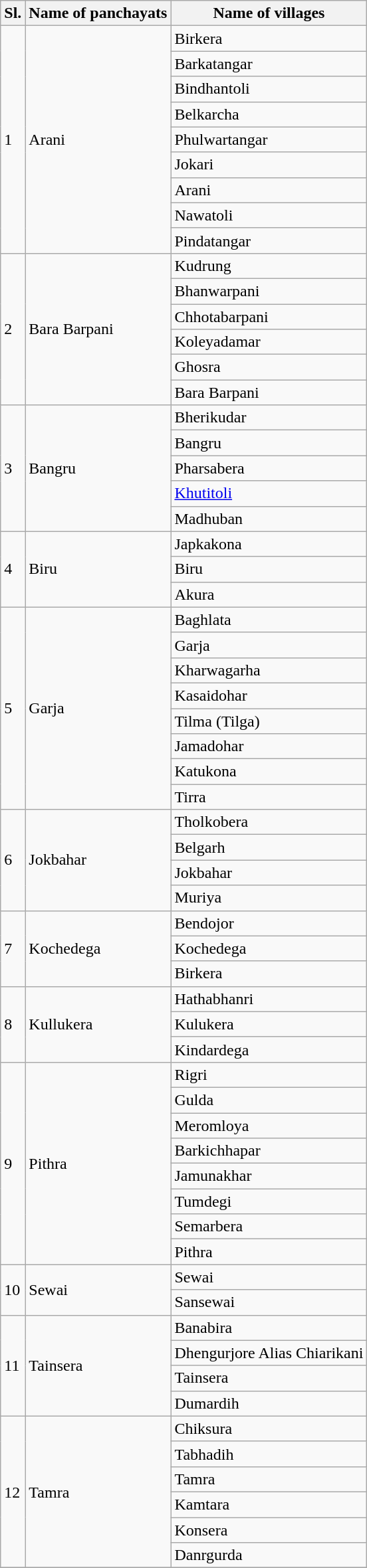<table class="wikitable plainrowheaders sortable">
<tr>
<th scope="col">Sl.</th>
<th scope="col">Name of panchayats</th>
<th scope="col">Name of villages</th>
</tr>
<tr>
<td rowspan="9">1</td>
<td rowspan="9">Arani</td>
<td>Birkera</td>
</tr>
<tr>
<td>Barkatangar</td>
</tr>
<tr>
<td>Bindhantoli</td>
</tr>
<tr>
<td>Belkarcha</td>
</tr>
<tr>
<td>Phulwartangar</td>
</tr>
<tr>
<td>Jokari</td>
</tr>
<tr>
<td>Arani</td>
</tr>
<tr>
<td>Nawatoli</td>
</tr>
<tr>
<td>Pindatangar</td>
</tr>
<tr>
<td rowspan="6">2</td>
<td rowspan="6">Bara Barpani</td>
<td>Kudrung</td>
</tr>
<tr>
<td>Bhanwarpani</td>
</tr>
<tr>
<td>Chhotabarpani</td>
</tr>
<tr>
<td>Koleyadamar</td>
</tr>
<tr>
<td>Ghosra</td>
</tr>
<tr>
<td>Bara Barpani</td>
</tr>
<tr>
<td rowspan="5">3</td>
<td rowspan="5">Bangru</td>
<td>Bherikudar</td>
</tr>
<tr>
<td>Bangru</td>
</tr>
<tr>
<td>Pharsabera</td>
</tr>
<tr>
<td><a href='#'>Khutitoli</a></td>
</tr>
<tr>
<td>Madhuban</td>
</tr>
<tr>
<td rowspan="3">4</td>
<td rowspan="3">Biru</td>
<td>Japkakona</td>
</tr>
<tr>
<td>Biru</td>
</tr>
<tr>
<td>Akura</td>
</tr>
<tr>
<td rowspan="8">5</td>
<td rowspan="8">Garja</td>
<td>Baghlata</td>
</tr>
<tr>
<td>Garja</td>
</tr>
<tr>
<td>Kharwagarha</td>
</tr>
<tr>
<td>Kasaidohar</td>
</tr>
<tr>
<td>Tilma (Tilga)</td>
</tr>
<tr>
<td>Jamadohar</td>
</tr>
<tr>
<td>Katukona</td>
</tr>
<tr>
<td>Tirra</td>
</tr>
<tr>
<td rowspan="4">6</td>
<td rowspan="4">Jokbahar</td>
<td>Tholkobera</td>
</tr>
<tr>
<td>Belgarh</td>
</tr>
<tr>
<td>Jokbahar</td>
</tr>
<tr>
<td>Muriya</td>
</tr>
<tr>
<td rowspan="3">7</td>
<td rowspan="3">Kochedega</td>
<td>Bendojor</td>
</tr>
<tr>
<td>Kochedega</td>
</tr>
<tr>
<td>Birkera</td>
</tr>
<tr>
<td rowspan="3">8</td>
<td rowspan="3">Kullukera</td>
<td>Hathabhanri</td>
</tr>
<tr>
<td>Kulukera</td>
</tr>
<tr>
<td>Kindardega</td>
</tr>
<tr>
<td rowspan="8">9</td>
<td rowspan="8">Pithra</td>
<td>Rigri</td>
</tr>
<tr>
<td>Gulda</td>
</tr>
<tr>
<td>Meromloya</td>
</tr>
<tr>
<td>Barkichhapar</td>
</tr>
<tr>
<td>Jamunakhar</td>
</tr>
<tr>
<td>Tumdegi</td>
</tr>
<tr>
<td>Semarbera</td>
</tr>
<tr>
<td>Pithra</td>
</tr>
<tr>
<td rowspan="2">10</td>
<td rowspan="2">Sewai</td>
<td>Sewai</td>
</tr>
<tr>
<td>Sansewai</td>
</tr>
<tr>
<td rowspan="4">11</td>
<td rowspan="4">Tainsera</td>
<td>Banabira</td>
</tr>
<tr>
<td>Dhengurjore Alias Chiarikani</td>
</tr>
<tr>
<td>Tainsera</td>
</tr>
<tr>
<td>Dumardih</td>
</tr>
<tr>
<td rowspan="6">12</td>
<td rowspan="6">Tamra</td>
<td>Chiksura</td>
</tr>
<tr>
<td>Tabhadih</td>
</tr>
<tr>
<td>Tamra</td>
</tr>
<tr>
<td>Kamtara</td>
</tr>
<tr>
<td>Konsera</td>
</tr>
<tr>
<td>Danrgurda</td>
</tr>
<tr>
</tr>
</table>
